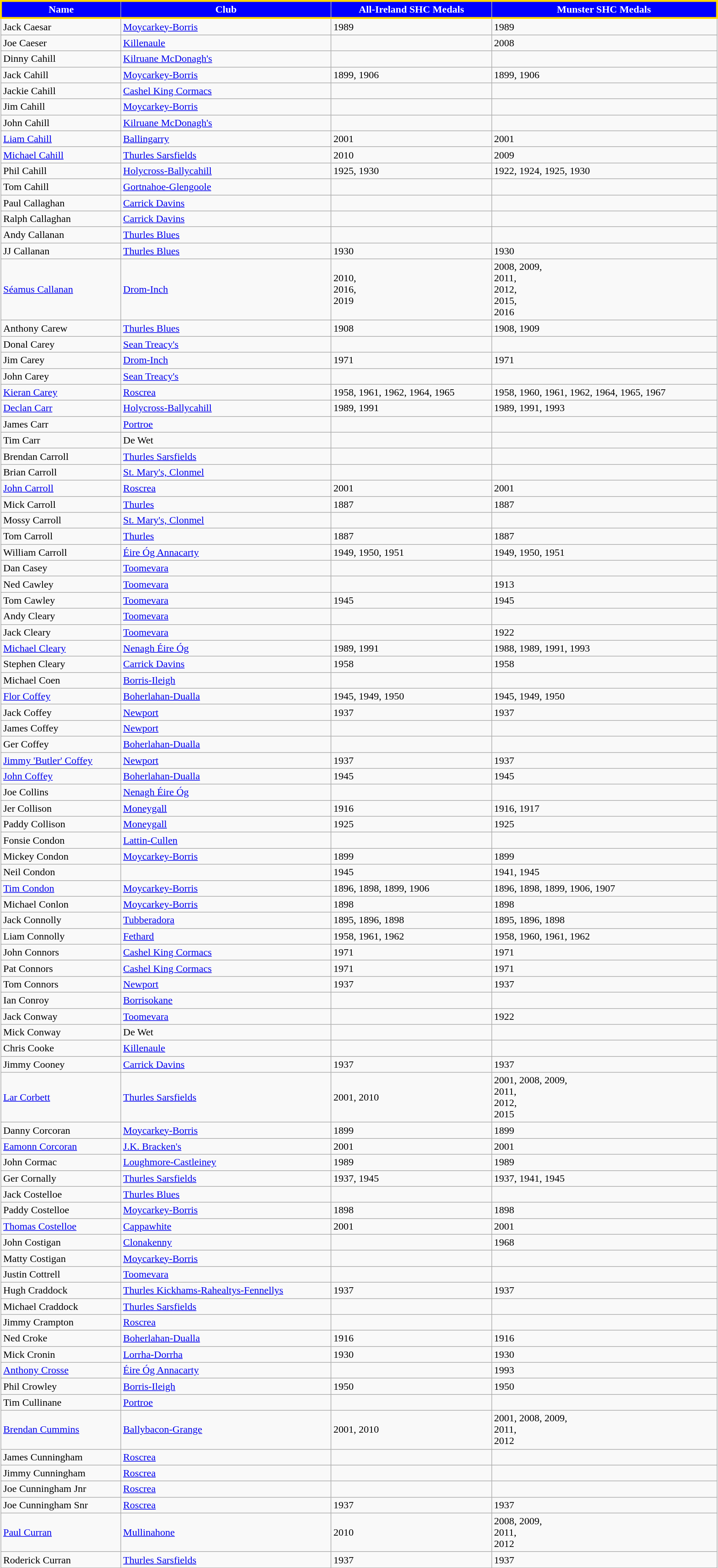<table class="wikitable" width="90%">
<tr style="text-align:center;background:blue;color:white;border:3px solid gold;">
<td><strong>Name</strong></td>
<td><strong>Club</strong></td>
<td><strong>All-Ireland SHC Medals</strong></td>
<td><strong>Munster SHC Medals</strong></td>
</tr>
<tr>
<td>Jack Caesar</td>
<td><a href='#'>Moycarkey-Borris</a></td>
<td>1989</td>
<td>1989</td>
</tr>
<tr>
<td>Joe Caeser</td>
<td><a href='#'>Killenaule</a></td>
<td></td>
<td>2008</td>
</tr>
<tr>
<td>Dinny Cahill</td>
<td><a href='#'>Kilruane McDonagh's</a></td>
<td></td>
<td></td>
</tr>
<tr>
<td>Jack Cahill</td>
<td><a href='#'>Moycarkey-Borris</a></td>
<td>1899, 1906</td>
<td>1899, 1906</td>
</tr>
<tr>
<td>Jackie Cahill</td>
<td><a href='#'>Cashel King Cormacs</a></td>
<td></td>
<td></td>
</tr>
<tr>
<td>Jim Cahill</td>
<td><a href='#'>Moycarkey-Borris</a></td>
<td></td>
<td></td>
</tr>
<tr>
<td>John Cahill</td>
<td><a href='#'>Kilruane McDonagh's</a></td>
<td></td>
<td></td>
</tr>
<tr>
<td><a href='#'>Liam Cahill</a></td>
<td><a href='#'>Ballingarry</a></td>
<td>2001</td>
<td>2001</td>
</tr>
<tr>
<td><a href='#'>Michael Cahill</a></td>
<td><a href='#'>Thurles Sarsfields</a></td>
<td>2010</td>
<td>2009</td>
</tr>
<tr>
<td>Phil Cahill</td>
<td><a href='#'>Holycross-Ballycahill</a></td>
<td>1925, 1930</td>
<td>1922, 1924, 1925, 1930</td>
</tr>
<tr>
<td>Tom Cahill</td>
<td><a href='#'>Gortnahoe-Glengoole</a></td>
<td></td>
<td></td>
</tr>
<tr>
<td>Paul Callaghan</td>
<td><a href='#'>Carrick Davins</a></td>
<td></td>
<td></td>
</tr>
<tr>
<td>Ralph Callaghan</td>
<td><a href='#'>Carrick Davins</a></td>
<td></td>
<td></td>
</tr>
<tr>
<td>Andy Callanan</td>
<td><a href='#'>Thurles Blues</a></td>
<td></td>
<td></td>
</tr>
<tr>
<td>JJ Callanan</td>
<td><a href='#'>Thurles Blues</a></td>
<td>1930</td>
<td>1930</td>
</tr>
<tr>
<td><a href='#'>Séamus Callanan</a></td>
<td><a href='#'>Drom-Inch</a></td>
<td>2010,<br>2016,<br>2019</td>
<td>2008, 2009,<br>2011,<br>2012,<br>2015,<br>2016</td>
</tr>
<tr>
<td>Anthony Carew</td>
<td><a href='#'>Thurles Blues</a></td>
<td>1908</td>
<td>1908, 1909</td>
</tr>
<tr>
<td>Donal Carey</td>
<td><a href='#'>Sean Treacy's</a></td>
<td></td>
<td></td>
</tr>
<tr>
<td>Jim Carey</td>
<td><a href='#'>Drom-Inch</a></td>
<td>1971</td>
<td>1971</td>
</tr>
<tr>
<td>John Carey</td>
<td><a href='#'>Sean Treacy's</a></td>
<td></td>
<td></td>
</tr>
<tr>
<td><a href='#'>Kieran Carey</a></td>
<td><a href='#'>Roscrea</a></td>
<td>1958, 1961, 1962, 1964, 1965</td>
<td>1958, 1960, 1961, 1962, 1964, 1965, 1967</td>
</tr>
<tr>
<td><a href='#'>Declan Carr</a></td>
<td><a href='#'>Holycross-Ballycahill</a></td>
<td>1989, 1991</td>
<td>1989, 1991, 1993</td>
</tr>
<tr>
<td>James Carr</td>
<td><a href='#'>Portroe</a></td>
<td></td>
<td></td>
</tr>
<tr>
<td>Tim Carr</td>
<td>De Wet</td>
<td></td>
<td></td>
</tr>
<tr>
<td>Brendan Carroll</td>
<td><a href='#'>Thurles Sarsfields</a></td>
<td></td>
<td></td>
</tr>
<tr>
<td>Brian Carroll</td>
<td><a href='#'>St. Mary's, Clonmel</a></td>
<td></td>
<td></td>
</tr>
<tr>
<td><a href='#'>John Carroll</a></td>
<td><a href='#'>Roscrea</a></td>
<td>2001</td>
<td>2001</td>
</tr>
<tr>
<td>Mick Carroll</td>
<td><a href='#'>Thurles</a></td>
<td>1887</td>
<td>1887</td>
</tr>
<tr>
<td>Mossy Carroll</td>
<td><a href='#'>St. Mary's, Clonmel</a></td>
<td></td>
<td></td>
</tr>
<tr>
<td>Tom Carroll</td>
<td><a href='#'>Thurles</a></td>
<td>1887</td>
<td>1887</td>
</tr>
<tr>
<td>William Carroll</td>
<td><a href='#'>Éire Óg Annacarty</a></td>
<td>1949, 1950, 1951</td>
<td>1949, 1950, 1951</td>
</tr>
<tr>
<td>Dan Casey</td>
<td><a href='#'>Toomevara</a></td>
<td></td>
<td></td>
</tr>
<tr>
<td>Ned Cawley</td>
<td><a href='#'>Toomevara</a></td>
<td></td>
<td>1913</td>
</tr>
<tr>
<td>Tom Cawley</td>
<td><a href='#'>Toomevara</a></td>
<td>1945</td>
<td>1945</td>
</tr>
<tr>
<td>Andy Cleary</td>
<td><a href='#'>Toomevara</a></td>
<td></td>
<td></td>
</tr>
<tr>
<td>Jack Cleary</td>
<td><a href='#'>Toomevara</a></td>
<td></td>
<td>1922</td>
</tr>
<tr>
<td><a href='#'>Michael Cleary</a></td>
<td><a href='#'>Nenagh Éire Óg</a></td>
<td>1989, 1991</td>
<td>1988, 1989, 1991, 1993</td>
</tr>
<tr>
<td>Stephen Cleary</td>
<td><a href='#'>Carrick Davins</a></td>
<td>1958</td>
<td>1958</td>
</tr>
<tr>
<td>Michael Coen</td>
<td><a href='#'>Borris-Ileigh</a></td>
<td></td>
<td></td>
</tr>
<tr>
<td><a href='#'>Flor Coffey</a></td>
<td><a href='#'>Boherlahan-Dualla</a></td>
<td>1945, 1949, 1950</td>
<td>1945, 1949, 1950</td>
</tr>
<tr>
<td>Jack Coffey</td>
<td><a href='#'>Newport</a></td>
<td>1937</td>
<td>1937</td>
</tr>
<tr>
<td>James Coffey</td>
<td><a href='#'>Newport</a></td>
<td></td>
<td></td>
</tr>
<tr>
<td>Ger Coffey</td>
<td><a href='#'>Boherlahan-Dualla</a></td>
<td></td>
<td></td>
</tr>
<tr>
<td><a href='#'>Jimmy 'Butler' Coffey</a></td>
<td><a href='#'>Newport</a></td>
<td>1937</td>
<td>1937</td>
</tr>
<tr>
<td><a href='#'>John Coffey</a></td>
<td><a href='#'>Boherlahan-Dualla</a></td>
<td>1945</td>
<td>1945</td>
</tr>
<tr>
<td>Joe Collins</td>
<td><a href='#'>Nenagh Éire Óg</a></td>
<td></td>
<td></td>
</tr>
<tr>
<td>Jer Collison</td>
<td><a href='#'>Moneygall</a></td>
<td>1916</td>
<td>1916, 1917</td>
</tr>
<tr>
<td>Paddy Collison</td>
<td><a href='#'>Moneygall</a></td>
<td>1925</td>
<td>1925</td>
</tr>
<tr>
<td>Fonsie Condon</td>
<td><a href='#'>Lattin-Cullen</a></td>
<td></td>
<td></td>
</tr>
<tr>
<td>Mickey Condon</td>
<td><a href='#'>Moycarkey-Borris</a></td>
<td>1899</td>
<td>1899</td>
</tr>
<tr>
<td>Neil Condon</td>
<td></td>
<td>1945</td>
<td>1941, 1945</td>
</tr>
<tr>
<td><a href='#'>Tim Condon</a></td>
<td><a href='#'>Moycarkey-Borris</a></td>
<td>1896, 1898, 1899, 1906</td>
<td>1896, 1898, 1899, 1906, 1907</td>
</tr>
<tr>
<td>Michael Conlon</td>
<td><a href='#'>Moycarkey-Borris</a></td>
<td>1898</td>
<td>1898</td>
</tr>
<tr>
<td>Jack Connolly</td>
<td><a href='#'>Tubberadora</a></td>
<td>1895, 1896, 1898</td>
<td>1895, 1896, 1898</td>
</tr>
<tr>
<td>Liam Connolly</td>
<td><a href='#'>Fethard</a></td>
<td>1958, 1961, 1962</td>
<td>1958, 1960, 1961, 1962</td>
</tr>
<tr>
<td>John Connors</td>
<td><a href='#'>Cashel King Cormacs</a></td>
<td>1971</td>
<td>1971</td>
</tr>
<tr>
<td>Pat Connors</td>
<td><a href='#'>Cashel King Cormacs</a></td>
<td>1971</td>
<td>1971</td>
</tr>
<tr>
<td>Tom Connors</td>
<td><a href='#'>Newport</a></td>
<td>1937</td>
<td>1937</td>
</tr>
<tr>
<td>Ian Conroy</td>
<td><a href='#'>Borrisokane</a></td>
<td></td>
<td></td>
</tr>
<tr>
<td>Jack Conway</td>
<td><a href='#'>Toomevara</a></td>
<td></td>
<td>1922</td>
</tr>
<tr>
<td>Mick Conway</td>
<td>De Wet</td>
<td></td>
<td></td>
</tr>
<tr>
<td>Chris Cooke</td>
<td><a href='#'>Killenaule</a></td>
<td></td>
<td></td>
</tr>
<tr>
<td>Jimmy Cooney</td>
<td><a href='#'>Carrick Davins</a></td>
<td>1937</td>
<td>1937</td>
</tr>
<tr>
<td><a href='#'>Lar Corbett</a></td>
<td><a href='#'>Thurles Sarsfields</a></td>
<td>2001, 2010</td>
<td>2001, 2008, 2009,<br>2011,<br>2012,<br>2015</td>
</tr>
<tr>
<td>Danny Corcoran</td>
<td><a href='#'>Moycarkey-Borris</a></td>
<td>1899</td>
<td>1899</td>
</tr>
<tr>
<td><a href='#'>Eamonn Corcoran</a></td>
<td><a href='#'>J.K. Bracken's</a></td>
<td>2001</td>
<td>2001</td>
</tr>
<tr>
<td>John Cormac</td>
<td><a href='#'>Loughmore-Castleiney</a></td>
<td>1989</td>
<td>1989</td>
</tr>
<tr>
<td>Ger Cornally</td>
<td><a href='#'>Thurles Sarsfields</a></td>
<td>1937, 1945</td>
<td>1937, 1941, 1945</td>
</tr>
<tr>
<td>Jack Costelloe</td>
<td><a href='#'>Thurles Blues</a></td>
<td></td>
<td></td>
</tr>
<tr>
<td>Paddy Costelloe</td>
<td><a href='#'>Moycarkey-Borris</a></td>
<td>1898</td>
<td>1898</td>
</tr>
<tr>
<td><a href='#'>Thomas Costelloe</a></td>
<td><a href='#'>Cappawhite</a></td>
<td>2001</td>
<td>2001</td>
</tr>
<tr>
<td>John Costigan</td>
<td><a href='#'>Clonakenny</a></td>
<td></td>
<td>1968</td>
</tr>
<tr>
<td>Matty Costigan</td>
<td><a href='#'>Moycarkey-Borris</a></td>
<td></td>
<td></td>
</tr>
<tr>
<td>Justin Cottrell</td>
<td><a href='#'>Toomevara</a></td>
<td></td>
<td></td>
</tr>
<tr>
<td>Hugh Craddock</td>
<td><a href='#'>Thurles Kickhams-Rahealtys-Fennellys</a></td>
<td>1937</td>
<td>1937</td>
</tr>
<tr>
<td>Michael Craddock</td>
<td><a href='#'>Thurles Sarsfields</a></td>
<td></td>
<td></td>
</tr>
<tr>
<td>Jimmy Crampton</td>
<td><a href='#'>Roscrea</a></td>
<td></td>
<td></td>
</tr>
<tr>
<td>Ned Croke</td>
<td><a href='#'>Boherlahan-Dualla</a></td>
<td>1916</td>
<td>1916</td>
</tr>
<tr>
<td>Mick Cronin</td>
<td><a href='#'>Lorrha-Dorrha</a></td>
<td>1930</td>
<td>1930</td>
</tr>
<tr>
<td><a href='#'>Anthony Crosse</a></td>
<td><a href='#'>Éire Óg Annacarty</a></td>
<td></td>
<td>1993</td>
</tr>
<tr>
<td>Phil Crowley</td>
<td><a href='#'>Borris-Ileigh</a></td>
<td>1950</td>
<td>1950</td>
</tr>
<tr>
<td>Tim Cullinane</td>
<td><a href='#'>Portroe</a></td>
<td></td>
<td></td>
</tr>
<tr>
<td><a href='#'>Brendan Cummins</a></td>
<td><a href='#'>Ballybacon-Grange</a></td>
<td>2001, 2010</td>
<td>2001, 2008, 2009,<br>2011,<br>2012</td>
</tr>
<tr>
<td>James Cunningham</td>
<td><a href='#'>Roscrea</a></td>
<td></td>
<td></td>
</tr>
<tr>
<td>Jimmy Cunningham</td>
<td><a href='#'>Roscrea</a></td>
<td></td>
<td></td>
</tr>
<tr>
<td>Joe Cunningham Jnr</td>
<td><a href='#'>Roscrea</a></td>
<td></td>
<td></td>
</tr>
<tr>
<td>Joe Cunningham Snr</td>
<td><a href='#'>Roscrea</a></td>
<td>1937</td>
<td>1937</td>
</tr>
<tr>
<td><a href='#'>Paul Curran</a></td>
<td><a href='#'>Mullinahone</a></td>
<td>2010</td>
<td>2008, 2009,<br>2011,<br>2012</td>
</tr>
<tr>
<td>Roderick Curran</td>
<td><a href='#'>Thurles Sarsfields</a></td>
<td>1937</td>
<td>1937</td>
</tr>
</table>
